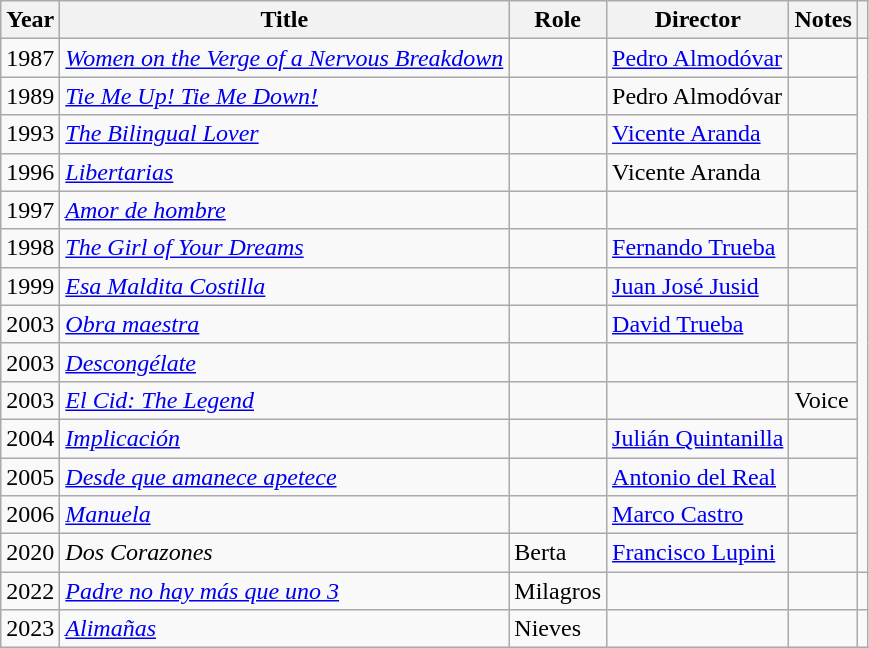<table class="wikitable sortable">
<tr>
<th>Year</th>
<th>Title</th>
<th>Role</th>
<th>Director</th>
<th class="unsortable">Notes</th>
<th class="unsortable"></th>
</tr>
<tr>
<td>1987</td>
<td><em><a href='#'>Women on the Verge of a Nervous Breakdown</a></em></td>
<td></td>
<td><a href='#'>Pedro Almodóvar</a></td>
<td></td>
</tr>
<tr>
<td>1989</td>
<td><em><a href='#'>Tie Me Up! Tie Me Down!</a></em></td>
<td></td>
<td>Pedro Almodóvar</td>
<td></td>
</tr>
<tr>
<td>1993</td>
<td><em><a href='#'>The Bilingual Lover</a></em></td>
<td></td>
<td><a href='#'>Vicente Aranda</a></td>
<td></td>
</tr>
<tr>
<td>1996</td>
<td><em><a href='#'>Libertarias</a></em></td>
<td></td>
<td>Vicente Aranda</td>
<td></td>
</tr>
<tr>
<td>1997</td>
<td><em><a href='#'>Amor de hombre</a></em></td>
<td></td>
<td></td>
<td></td>
</tr>
<tr>
<td>1998</td>
<td><em><a href='#'>The Girl of Your Dreams</a></em></td>
<td></td>
<td><a href='#'>Fernando Trueba</a></td>
<td></td>
</tr>
<tr>
<td>1999</td>
<td><em><a href='#'>Esa Maldita Costilla</a></em></td>
<td></td>
<td><a href='#'>Juan José Jusid</a></td>
<td></td>
</tr>
<tr>
<td>2003</td>
<td><em><a href='#'>Obra maestra</a></em></td>
<td></td>
<td><a href='#'>David Trueba</a></td>
<td></td>
</tr>
<tr>
<td>2003</td>
<td><em><a href='#'>Descongélate</a></em></td>
<td></td>
<td></td>
<td></td>
</tr>
<tr>
<td>2003</td>
<td><em><a href='#'>El Cid: The Legend</a></em></td>
<td></td>
<td></td>
<td>Voice</td>
</tr>
<tr>
<td>2004</td>
<td><em><a href='#'>Implicación</a></em></td>
<td></td>
<td><a href='#'>Julián Quintanilla</a></td>
<td></td>
</tr>
<tr>
<td>2005</td>
<td><em><a href='#'>Desde que amanece apetece</a></em></td>
<td></td>
<td><a href='#'>Antonio del Real</a></td>
<td></td>
</tr>
<tr>
<td>2006</td>
<td><em><a href='#'>Manuela</a></em></td>
<td></td>
<td><a href='#'>Marco Castro</a></td>
<td></td>
</tr>
<tr>
<td>2020</td>
<td><em>Dos Corazones</em> </td>
<td>Berta</td>
<td><a href='#'>Francisco Lupini</a></td>
<td></td>
</tr>
<tr>
<td>2022</td>
<td><em><a href='#'>Padre no hay más que uno 3</a></em></td>
<td>Milagros</td>
<td></td>
<td></td>
<td></td>
</tr>
<tr>
<td>2023</td>
<td><em><a href='#'>Alimañas</a></em></td>
<td>Nieves</td>
<td></td>
<td></td>
<td></td>
</tr>
</table>
